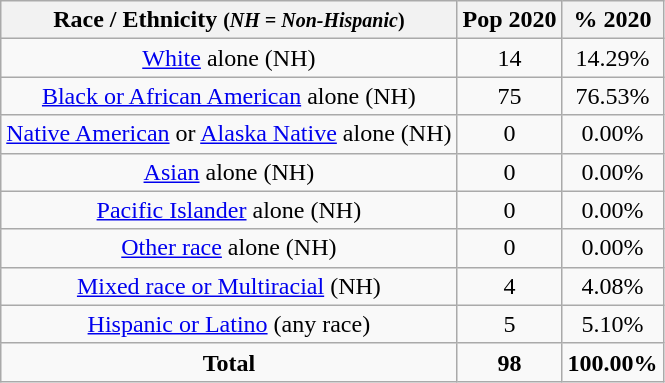<table class="wikitable" style="text-align:center;">
<tr>
<th>Race / Ethnicity <small>(<em>NH = Non-Hispanic</em>)</small></th>
<th>Pop 2020</th>
<th>% 2020</th>
</tr>
<tr>
<td><a href='#'>White</a> alone (NH)</td>
<td>14</td>
<td>14.29%</td>
</tr>
<tr>
<td><a href='#'>Black or African American</a> alone (NH)</td>
<td>75</td>
<td>76.53%</td>
</tr>
<tr>
<td><a href='#'>Native American</a> or <a href='#'>Alaska Native</a> alone (NH)</td>
<td>0</td>
<td>0.00%</td>
</tr>
<tr>
<td><a href='#'>Asian</a> alone (NH)</td>
<td>0</td>
<td>0.00%</td>
</tr>
<tr>
<td><a href='#'>Pacific Islander</a> alone (NH)</td>
<td>0</td>
<td>0.00%</td>
</tr>
<tr>
<td><a href='#'>Other race</a> alone (NH)</td>
<td>0</td>
<td>0.00%</td>
</tr>
<tr>
<td><a href='#'>Mixed race or Multiracial</a> (NH)</td>
<td>4</td>
<td>4.08%</td>
</tr>
<tr>
<td><a href='#'>Hispanic or Latino</a> (any race)</td>
<td>5</td>
<td>5.10%</td>
</tr>
<tr>
<td><strong>Total</strong></td>
<td><strong>98</strong></td>
<td><strong>100.00%</strong></td>
</tr>
</table>
